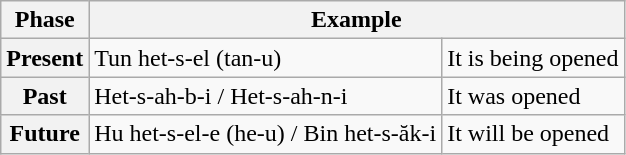<table class= "wikitable">
<tr>
<th colspan=2>Phase</th>
<th colspan=2>Example</th>
</tr>
<tr>
<th colspan=2>Present</th>
<td>Tun het-s-el (tan-u)</td>
<td>It is being opened</td>
</tr>
<tr>
<th colspan=2>Past</th>
<td>Het-s-ah-b-i / Het-s-ah-n-i</td>
<td>It was opened</td>
</tr>
<tr>
<th colspan=2>Future</th>
<td>Hu het-s-el-e (he-u) / Bin het-s-ăk-i</td>
<td>It will be opened</td>
</tr>
</table>
